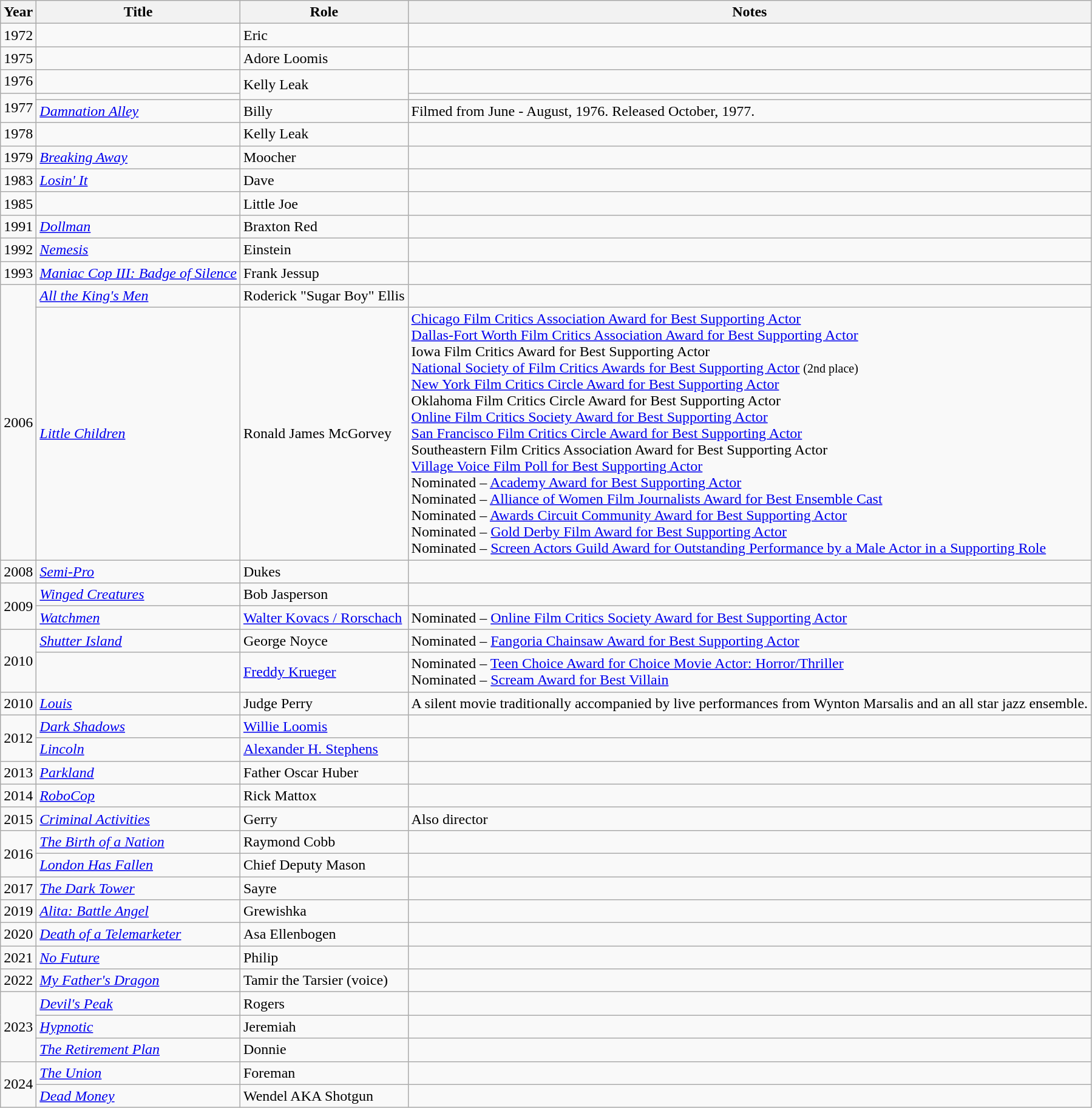<table class="wikitable sortable">
<tr align="center">
<th>Year</th>
<th>Title</th>
<th>Role</th>
<th class="unsortable">Notes</th>
</tr>
<tr>
<td>1972</td>
<td><em></em></td>
<td>Eric</td>
<td></td>
</tr>
<tr>
<td>1975</td>
<td><em></em></td>
<td>Adore Loomis</td>
<td></td>
</tr>
<tr>
<td>1976</td>
<td><em></em></td>
<td rowspan=2>Kelly Leak</td>
<td></td>
</tr>
<tr>
<td rowspan=2>1977</td>
<td><em></em></td>
<td></td>
</tr>
<tr>
<td><em><a href='#'>Damnation Alley</a></em></td>
<td>Billy</td>
<td>Filmed from June - August, 1976. Released October, 1977.</td>
</tr>
<tr>
<td>1978</td>
<td><em></em></td>
<td>Kelly Leak</td>
<td></td>
</tr>
<tr>
<td>1979</td>
<td><em><a href='#'>Breaking Away</a></em></td>
<td>Moocher</td>
<td></td>
</tr>
<tr>
<td>1983</td>
<td><em><a href='#'>Losin' It</a></em></td>
<td>Dave</td>
<td></td>
</tr>
<tr>
<td>1985</td>
<td><em></em></td>
<td>Little Joe</td>
<td></td>
</tr>
<tr>
<td>1991</td>
<td><em><a href='#'>Dollman</a></em></td>
<td>Braxton Red</td>
<td></td>
</tr>
<tr>
<td>1992</td>
<td><em><a href='#'>Nemesis</a></em></td>
<td>Einstein</td>
<td></td>
</tr>
<tr>
<td>1993</td>
<td><em><a href='#'>Maniac Cop III: Badge of Silence</a></em></td>
<td>Frank Jessup</td>
<td></td>
</tr>
<tr>
<td rowspan=2>2006</td>
<td><em><a href='#'>All the King's Men</a></em></td>
<td>Roderick "Sugar Boy" Ellis</td>
<td></td>
</tr>
<tr>
<td><em><a href='#'>Little Children</a></em></td>
<td>Ronald James McGorvey</td>
<td><a href='#'>Chicago Film Critics Association Award for Best Supporting Actor</a><br><a href='#'>Dallas-Fort Worth Film Critics Association Award for Best Supporting Actor</a><br>Iowa Film Critics Award for Best Supporting Actor<br><a href='#'>National Society of Film Critics Awards for Best Supporting Actor</a> <small>(2nd place)</small><br><a href='#'>New York Film Critics Circle Award for Best Supporting Actor</a><br>Oklahoma Film Critics Circle Award for Best Supporting Actor<br><a href='#'>Online Film Critics Society Award for Best Supporting Actor</a><br><a href='#'>San Francisco Film Critics Circle Award for Best Supporting Actor</a><br>Southeastern Film Critics Association Award for Best Supporting Actor<br><a href='#'>Village Voice Film Poll for Best Supporting Actor</a><br>Nominated – <a href='#'>Academy Award for Best Supporting Actor</a><br>Nominated – <a href='#'>Alliance of Women Film Journalists Award for Best Ensemble Cast</a><br>Nominated – <a href='#'>Awards Circuit Community Award for Best Supporting Actor</a><br>Nominated – <a href='#'>Gold Derby Film Award for Best Supporting Actor</a><br>Nominated – <a href='#'>Screen Actors Guild Award for Outstanding Performance by a Male Actor in a Supporting Role</a></td>
</tr>
<tr>
<td>2008</td>
<td><em><a href='#'>Semi-Pro</a></em></td>
<td>Dukes</td>
<td></td>
</tr>
<tr>
<td rowspan=2>2009</td>
<td><em><a href='#'>Winged Creatures</a></em></td>
<td>Bob Jasperson</td>
<td></td>
</tr>
<tr>
<td><em><a href='#'>Watchmen</a></em></td>
<td><a href='#'>Walter Kovacs / Rorschach</a></td>
<td>Nominated – <a href='#'>Online Film Critics Society Award for Best Supporting Actor</a></td>
</tr>
<tr>
<td rowspan=2>2010</td>
<td><em><a href='#'>Shutter Island</a></em></td>
<td>George Noyce</td>
<td>Nominated – <a href='#'>Fangoria Chainsaw Award for Best Supporting Actor</a></td>
</tr>
<tr>
<td><em></em></td>
<td><a href='#'>Freddy Krueger</a></td>
<td>Nominated – <a href='#'>Teen Choice Award for Choice Movie Actor: Horror/Thriller</a><br>Nominated – <a href='#'>Scream Award for Best Villain</a></td>
</tr>
<tr>
<td>2010</td>
<td><em><a href='#'>Louis</a></em></td>
<td>Judge Perry</td>
<td>A silent movie traditionally accompanied by live performances from Wynton Marsalis and an all star jazz ensemble.</td>
</tr>
<tr>
<td rowspan=2>2012</td>
<td><em><a href='#'>Dark Shadows</a></em></td>
<td><a href='#'>Willie Loomis</a></td>
<td></td>
</tr>
<tr>
<td><em><a href='#'>Lincoln</a></em></td>
<td><a href='#'>Alexander H. Stephens</a></td>
<td></td>
</tr>
<tr>
<td>2013</td>
<td><em><a href='#'>Parkland</a></em></td>
<td>Father Oscar Huber</td>
<td></td>
</tr>
<tr>
<td>2014</td>
<td><em><a href='#'>RoboCop</a></em></td>
<td>Rick Mattox</td>
<td></td>
</tr>
<tr>
<td>2015</td>
<td><em><a href='#'>Criminal Activities</a></em></td>
<td>Gerry</td>
<td>Also director</td>
</tr>
<tr>
<td rowspan=2>2016</td>
<td><em><a href='#'>The Birth of a Nation</a></em></td>
<td>Raymond Cobb</td>
<td></td>
</tr>
<tr>
<td><em><a href='#'>London Has Fallen</a></em></td>
<td>Chief Deputy Mason</td>
<td></td>
</tr>
<tr>
<td>2017</td>
<td><em><a href='#'>The Dark Tower</a></em></td>
<td>Sayre</td>
<td></td>
</tr>
<tr>
<td>2019</td>
<td><em><a href='#'>Alita: Battle Angel</a></em></td>
<td>Grewishka</td>
<td></td>
</tr>
<tr>
<td>2020</td>
<td><em><a href='#'>Death of a Telemarketer</a></em></td>
<td>Asa Ellenbogen</td>
<td></td>
</tr>
<tr>
<td>2021</td>
<td><em><a href='#'>No Future</a></em></td>
<td>Philip</td>
<td></td>
</tr>
<tr>
<td>2022</td>
<td><em><a href='#'>My Father's Dragon</a></em></td>
<td>Tamir the Tarsier (voice)</td>
<td></td>
</tr>
<tr>
<td rowspan=3>2023</td>
<td><em><a href='#'>Devil's Peak</a></em></td>
<td>Rogers</td>
<td></td>
</tr>
<tr>
<td><em><a href='#'>Hypnotic</a></em></td>
<td>Jeremiah</td>
<td></td>
</tr>
<tr>
<td><em><a href='#'>The Retirement Plan</a></em></td>
<td>Donnie</td>
<td></td>
</tr>
<tr>
<td rowspan=2>2024</td>
<td><em><a href='#'>The Union</a></em></td>
<td>Foreman</td>
<td></td>
</tr>
<tr>
<td><em><a href='#'>Dead Money</a></em></td>
<td>Wendel AKA Shotgun</td>
<td></td>
</tr>
</table>
